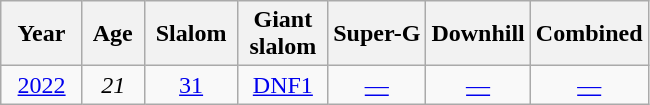<table class=wikitable style="text-align:center">
<tr>
<th>  Year  </th>
<th> Age </th>
<th> Slalom </th>
<th> Giant <br> slalom </th>
<th>Super-G</th>
<th>Downhill</th>
<th>Combined</th>
</tr>
<tr>
<td><a href='#'>2022</a></td>
<td><em>21</em></td>
<td><a href='#'>31</a></td>
<td><a href='#'>DNF1</a></td>
<td><a href='#'>—</a></td>
<td><a href='#'>—</a></td>
<td><a href='#'>—</a></td>
</tr>
</table>
